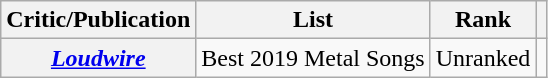<table class="wikitable plainrowheaders unsortable">
<tr>
<th>Critic/Publication</th>
<th scope="col" class="unsortable">List</th>
<th data-sort-type="number">Rank</th>
<th scope="col" class="unsortable"></th>
</tr>
<tr>
<th scope="row"><em><a href='#'>Loudwire</a></em></th>
<td>Best 2019 Metal Songs</td>
<td align="center">Unranked</td>
<td align="center"></td>
</tr>
</table>
